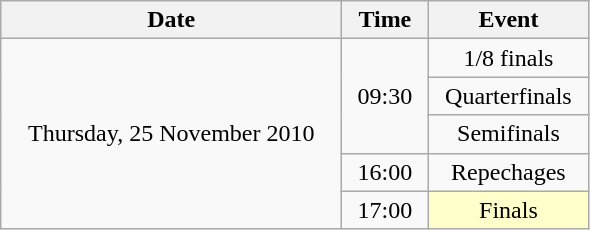<table class = "wikitable" style="text-align:center;">
<tr>
<th width=220>Date</th>
<th width=50>Time</th>
<th width=100>Event</th>
</tr>
<tr>
<td rowspan=5>Thursday, 25 November 2010</td>
<td rowspan=3>09:30</td>
<td>1/8 finals</td>
</tr>
<tr>
<td>Quarterfinals</td>
</tr>
<tr>
<td>Semifinals</td>
</tr>
<tr>
<td>16:00</td>
<td>Repechages</td>
</tr>
<tr>
<td>17:00</td>
<td bgcolor=ffffcc>Finals</td>
</tr>
</table>
